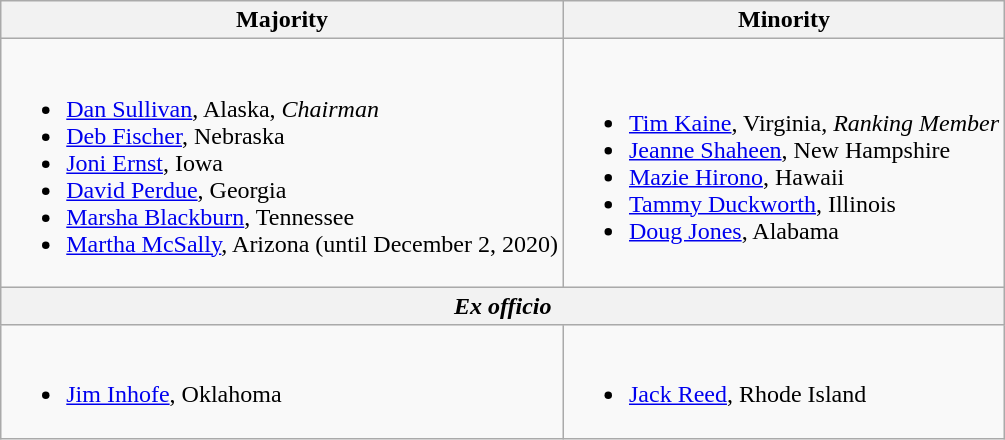<table class=wikitable>
<tr>
<th>Majority</th>
<th>Minority</th>
</tr>
<tr>
<td><br><ul><li><a href='#'>Dan Sullivan</a>, Alaska, <em>Chairman</em></li><li><a href='#'>Deb Fischer</a>, Nebraska</li><li><a href='#'>Joni Ernst</a>, Iowa</li><li><a href='#'>David Perdue</a>, Georgia</li><li><a href='#'>Marsha Blackburn</a>, Tennessee</li><li><a href='#'>Martha McSally</a>, Arizona (until December 2, 2020)</li></ul></td>
<td><br><ul><li><a href='#'>Tim Kaine</a>, Virginia, <em>Ranking Member</em></li><li><a href='#'>Jeanne Shaheen</a>, New Hampshire</li><li><a href='#'>Mazie Hirono</a>, Hawaii</li><li><a href='#'>Tammy Duckworth</a>, Illinois</li><li><a href='#'>Doug Jones</a>, Alabama</li></ul></td>
</tr>
<tr>
<th colspan=2><em>Ex officio</em></th>
</tr>
<tr>
<td><br><ul><li><a href='#'>Jim Inhofe</a>, Oklahoma</li></ul></td>
<td><br><ul><li><a href='#'>Jack Reed</a>, Rhode Island</li></ul></td>
</tr>
</table>
